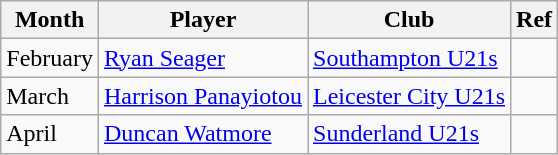<table class="wikitable">
<tr>
<th>Month</th>
<th>Player</th>
<th>Club</th>
<th>Ref</th>
</tr>
<tr>
<td>February</td>
<td><a href='#'>Ryan Seager</a></td>
<td><a href='#'>Southampton U21s</a></td>
<td></td>
</tr>
<tr>
<td>March</td>
<td><a href='#'>Harrison Panayiotou</a></td>
<td><a href='#'>Leicester City U21s</a></td>
<td></td>
</tr>
<tr>
<td>April</td>
<td><a href='#'>Duncan Watmore</a></td>
<td><a href='#'>Sunderland U21s</a></td>
<td></td>
</tr>
</table>
